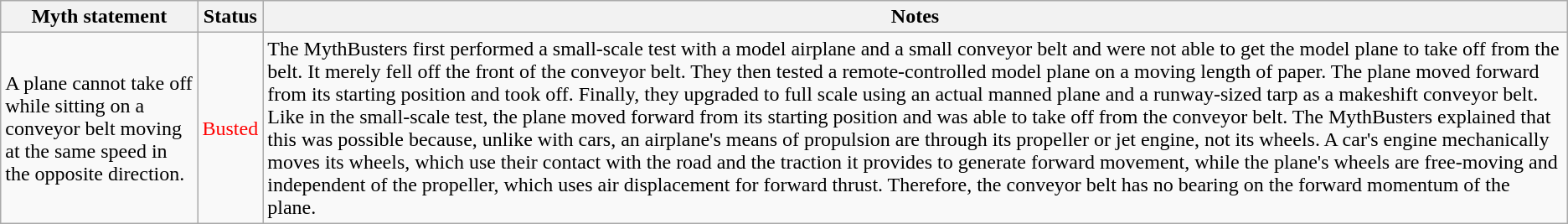<table class="wikitable plainrowheaders">
<tr>
<th>Myth statement</th>
<th>Status</th>
<th>Notes</th>
</tr>
<tr>
<td>A plane cannot take off while sitting on a conveyor belt moving at the same speed in the opposite direction.</td>
<td style="color:red">Busted</td>
<td>The MythBusters first performed a small-scale test with a model airplane and a small conveyor belt and were not able to get the model plane to take off from the belt. It merely fell off the front of the conveyor belt. They then tested a remote-controlled model plane on a moving length of paper. The plane moved forward from its starting position and took off. Finally, they upgraded to full scale using an actual manned plane and a runway-sized tarp as a makeshift conveyor belt. Like in the small-scale test, the plane moved forward from its starting position and was able to take off from the conveyor belt. The MythBusters explained that this was possible because, unlike with cars, an airplane's means of propulsion are through its propeller or jet engine, not its wheels. A car's engine mechanically moves its wheels, which use their contact with the road and the traction it provides to generate forward movement, while the plane's wheels are free-moving and independent of the propeller, which uses air displacement for forward thrust. Therefore, the conveyor belt has no bearing on the forward momentum of the plane.</td>
</tr>
</table>
